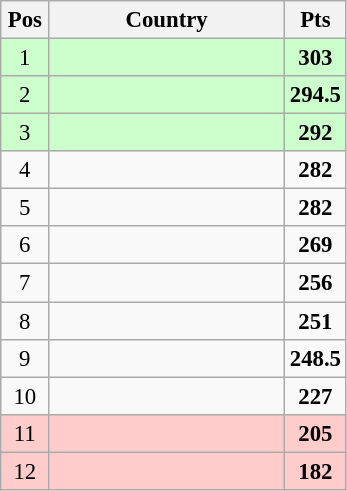<table class="wikitable" style="text-align: center; font-size:95%">
<tr>
<th width="25">Pos</th>
<th width="150">Country</th>
<th width="25">Pts</th>
</tr>
<tr bgcolor=ccffcc>
<td>1</td>
<td align="left"></td>
<td><strong>303</strong></td>
</tr>
<tr bgcolor=ccffcc>
<td>2</td>
<td align="left"></td>
<td><strong>294.5</strong></td>
</tr>
<tr bgcolor=ccffcc>
<td>3</td>
<td align="left"></td>
<td><strong>292</strong></td>
</tr>
<tr>
<td>4</td>
<td align="left"></td>
<td><strong>282</strong></td>
</tr>
<tr>
<td>5</td>
<td align="left"></td>
<td><strong>282</strong></td>
</tr>
<tr>
<td>6</td>
<td align="left"></td>
<td><strong>269</strong></td>
</tr>
<tr>
<td>7</td>
<td align="left"></td>
<td><strong>256</strong></td>
</tr>
<tr>
<td>8</td>
<td align="left"></td>
<td><strong>251</strong></td>
</tr>
<tr>
<td>9</td>
<td align="left"></td>
<td><strong>248.5</strong></td>
</tr>
<tr>
<td>10</td>
<td align="left"></td>
<td><strong>227</strong></td>
</tr>
<tr bgcolor=ffcccc>
<td>11</td>
<td align="left"></td>
<td><strong>205</strong></td>
</tr>
<tr bgcolor=ffcccc>
<td>12</td>
<td align="left"></td>
<td><strong>182</strong></td>
</tr>
</table>
